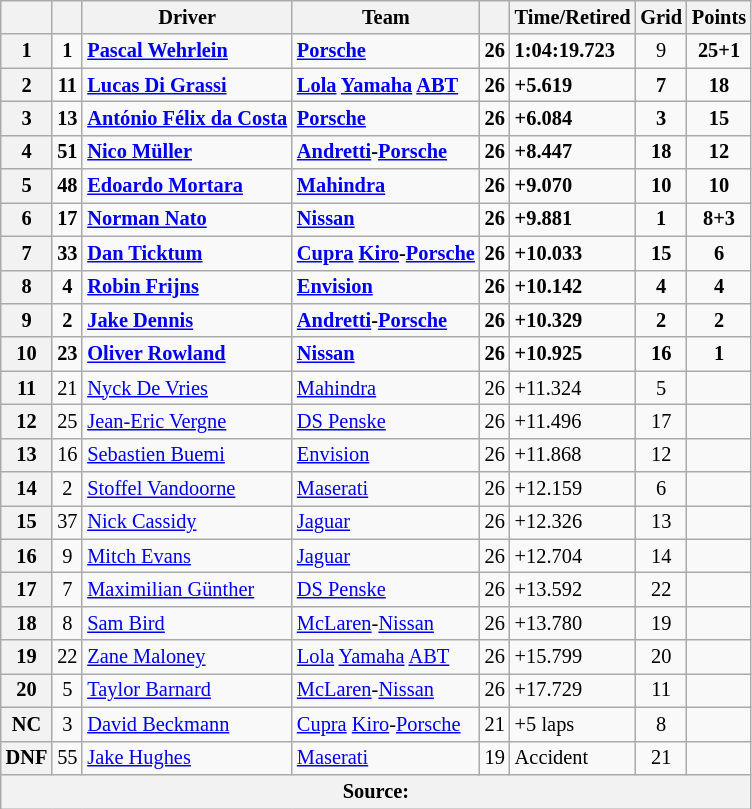<table class="wikitable sortable" style="font-size: 85%">
<tr>
<th scope="col"></th>
<th scope="col"></th>
<th scope="col">Driver</th>
<th scope="col">Team</th>
<th></th>
<th>Time/Retired</th>
<th>Grid</th>
<th>Points</th>
</tr>
<tr>
<th scope="row">1</th>
<td align="center"><strong>1</strong></td>
<td data-sort-value=""><strong> <a href='#'>Pascal Wehrlein</a></strong></td>
<td><strong><a href='#'>Porsche</a></strong></td>
<td><strong>26</strong></td>
<td><strong>1:04:19.723</strong></td>
<td align="center">9</td>
<td align="center"><strong>25+1</strong></td>
</tr>
<tr>
<th scope="row">2</th>
<td align="center"><strong>11</strong></td>
<td data-sort-value=""><strong> <a href='#'>Lucas Di Grassi</a></strong></td>
<td><strong><a href='#'>Lola</a> <a href='#'>Yamaha</a> <a href='#'>ABT</a></strong></td>
<td><strong>26</strong></td>
<td><strong>+5.619</strong></td>
<td align="center"><strong>7</strong></td>
<td align="center"><strong>18</strong></td>
</tr>
<tr>
<th scope="row">3</th>
<td align="center"><strong>13</strong></td>
<td data-sort-value=""><strong> <a href='#'>António Félix da Costa</a></strong></td>
<td><strong><a href='#'>Porsche</a></strong></td>
<td><strong>26</strong></td>
<td><strong>+6.084</strong></td>
<td align="center"><strong>3</strong></td>
<td align="center"><strong>15</strong></td>
</tr>
<tr>
<th scope="row">4</th>
<td align="center"><strong>51</strong></td>
<td data-sort-value=""><strong> <a href='#'>Nico Müller</a></strong></td>
<td><strong><a href='#'>Andretti</a>-<a href='#'>Porsche</a></strong></td>
<td><strong>26</strong></td>
<td><strong>+8.447</strong></td>
<td align="center"><strong>18</strong></td>
<td align="center"><strong>12</strong></td>
</tr>
<tr>
<th scope="row">5</th>
<td align="center"><strong>48</strong></td>
<td data-sort-value=""><strong> <a href='#'>Edoardo Mortara</a></strong></td>
<td><strong><a href='#'>Mahindra</a></strong></td>
<td><strong>26</strong></td>
<td><strong>+9.070</strong></td>
<td align="center"><strong>10</strong></td>
<td align="center"><strong>10</strong></td>
</tr>
<tr>
<th scope="row">6</th>
<td align="center"><strong>17</strong></td>
<td data-sort-value=""><strong> <a href='#'>Norman Nato</a></strong></td>
<td><strong><a href='#'>Nissan</a></strong></td>
<td><strong>26</strong></td>
<td><strong>+9.881</strong></td>
<td align="center"><strong>1</strong></td>
<td align="center"><strong>8+3</strong></td>
</tr>
<tr>
<th scope="row">7</th>
<td align="center"><strong>33</strong></td>
<td data-sort-value=""><strong> <a href='#'>Dan Ticktum</a></strong></td>
<td><strong><a href='#'>Cupra</a> <a href='#'>Kiro</a>-<a href='#'>Porsche</a></strong></td>
<td><strong>26</strong></td>
<td><strong>+10.033</strong></td>
<td align="center"><strong>15</strong></td>
<td align="center"><strong>6</strong></td>
</tr>
<tr>
<th scope="row">8</th>
<td align="center"><strong>4</strong></td>
<td data-sort-value=""><strong> <a href='#'>Robin Frijns</a></strong></td>
<td><strong><a href='#'>Envision</a></strong></td>
<td><strong>26</strong></td>
<td><strong>+10.142</strong></td>
<td align="center"><strong>4</strong></td>
<td align="center"><strong>4</strong></td>
</tr>
<tr>
<th scope="row">9</th>
<td align="center"><strong>2</strong></td>
<td data-sort-value=""><strong> <a href='#'>Jake Dennis</a></strong></td>
<td><strong><a href='#'>Andretti</a>-<a href='#'>Porsche</a></strong></td>
<td><strong>26</strong></td>
<td><strong>+10.329</strong></td>
<td align="center"><strong>2</strong></td>
<td align="center"><strong>2</strong></td>
</tr>
<tr>
<th scope="row">10</th>
<td align="center"><strong>23</strong></td>
<td data-sort-value=""><strong> <a href='#'>Oliver Rowland</a></strong></td>
<td><strong><a href='#'>Nissan</a></strong></td>
<td><strong>26</strong></td>
<td><strong>+10.925</strong></td>
<td align="center"><strong>16</strong></td>
<td align="center"><strong>1</strong></td>
</tr>
<tr>
<th scope="row">11</th>
<td align="center">21</td>
<td data-sort-value=""> <a href='#'>Nyck De Vries</a></td>
<td><a href='#'>Mahindra</a></td>
<td>26</td>
<td>+11.324</td>
<td align="center">5</td>
<td></td>
</tr>
<tr>
<th scope="row">12</th>
<td align="center">25</td>
<td data-sort-value=""> <a href='#'>Jean-Eric Vergne</a></td>
<td><a href='#'>DS Penske</a></td>
<td>26</td>
<td>+11.496</td>
<td align="center">17</td>
<td></td>
</tr>
<tr>
<th scope="row">13</th>
<td align="center">16</td>
<td data-sort-value=""> <a href='#'>Sebastien Buemi</a></td>
<td><a href='#'>Envision</a></td>
<td>26</td>
<td>+11.868</td>
<td align="center">12</td>
<td></td>
</tr>
<tr>
<th scope="row">14</th>
<td align="center">2</td>
<td data-sort-value=""> <a href='#'>Stoffel Vandoorne</a></td>
<td><a href='#'>Maserati</a></td>
<td>26</td>
<td>+12.159</td>
<td align="center">6</td>
<td align="center"></td>
</tr>
<tr>
<th scope="row">15</th>
<td align="center">37</td>
<td data-sort-value=""> <a href='#'>Nick Cassidy</a></td>
<td><a href='#'>Jaguar</a></td>
<td>26</td>
<td>+12.326</td>
<td align="center">13</td>
<td></td>
</tr>
<tr>
<th scope="row">16</th>
<td align="center">9</td>
<td data-sort-value=""> <a href='#'>Mitch Evans</a></td>
<td><a href='#'>Jaguar</a></td>
<td>26</td>
<td>+12.704</td>
<td align="center">14</td>
<td align="center"></td>
</tr>
<tr>
<th scope="row">17</th>
<td align="center">7</td>
<td data-sort-value=""> <a href='#'>Maximilian Günther</a></td>
<td><a href='#'>DS Penske</a></td>
<td>26</td>
<td>+13.592</td>
<td align="center">22</td>
<td></td>
</tr>
<tr>
<th scope="row">18</th>
<td align="center">8</td>
<td data-sort-value=""> <a href='#'>Sam Bird</a></td>
<td><a href='#'>McLaren</a>-<a href='#'>Nissan</a></td>
<td>26</td>
<td>+13.780</td>
<td align="center">19</td>
<td align="center"></td>
</tr>
<tr>
<th scope="row">19</th>
<td align="center">22</td>
<td data-sort-value=""> <a href='#'>Zane Maloney</a></td>
<td><a href='#'>Lola</a> <a href='#'>Yamaha</a> <a href='#'>ABT</a></td>
<td>26</td>
<td>+15.799</td>
<td align="center">20</td>
<td align="center"></td>
</tr>
<tr>
<th scope="row">20</th>
<td align="center">5</td>
<td data-sort-value=""> <a href='#'>Taylor Barnard</a></td>
<td><a href='#'>McLaren</a>-<a href='#'>Nissan</a></td>
<td>26</td>
<td>+17.729</td>
<td align="center">11</td>
<td align="center"></td>
</tr>
<tr>
<th scope="row">NC</th>
<td align="center">3</td>
<td data-sort-value=""> <a href='#'>David Beckmann</a></td>
<td><a href='#'>Cupra</a> <a href='#'>Kiro</a>-<a href='#'>Porsche</a></td>
<td>21</td>
<td>+5 laps</td>
<td align="center">8</td>
<td></td>
</tr>
<tr>
<th scope="row">DNF</th>
<td align="center">55</td>
<td data-sort-value=""> <a href='#'>Jake Hughes</a></td>
<td><a href='#'>Maserati</a></td>
<td>19</td>
<td>Accident</td>
<td align="center">21</td>
<td></td>
</tr>
<tr>
<th colspan="8">Source: </th>
</tr>
</table>
